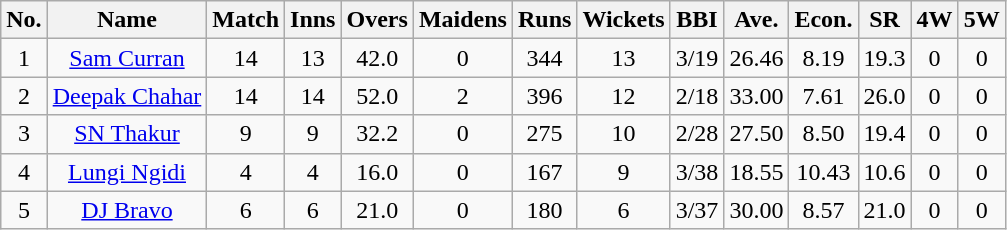<table class="wikitable sortable" style="text-align: center;">
<tr>
<th>No.</th>
<th>Name</th>
<th>Match</th>
<th>Inns</th>
<th>Overs</th>
<th>Maidens</th>
<th>Runs</th>
<th>Wickets</th>
<th>BBI</th>
<th>Ave.</th>
<th>Econ.</th>
<th>SR</th>
<th>4W</th>
<th>5W</th>
</tr>
<tr>
<td>1</td>
<td><a href='#'>Sam Curran</a></td>
<td>14</td>
<td>13</td>
<td>42.0</td>
<td>0</td>
<td>344</td>
<td>13</td>
<td>3/19</td>
<td>26.46</td>
<td>8.19</td>
<td>19.3</td>
<td>0</td>
<td>0</td>
</tr>
<tr>
<td>2</td>
<td><a href='#'>Deepak Chahar</a></td>
<td>14</td>
<td>14</td>
<td>52.0</td>
<td>2</td>
<td>396</td>
<td>12</td>
<td>2/18</td>
<td>33.00</td>
<td>7.61</td>
<td>26.0</td>
<td>0</td>
<td>0</td>
</tr>
<tr>
<td>3</td>
<td><a href='#'>SN Thakur</a></td>
<td>9</td>
<td>9</td>
<td>32.2</td>
<td>0</td>
<td>275</td>
<td>10</td>
<td>2/28</td>
<td>27.50</td>
<td>8.50</td>
<td>19.4</td>
<td>0</td>
<td>0</td>
</tr>
<tr>
<td>4</td>
<td><a href='#'>Lungi Ngidi</a></td>
<td>4</td>
<td>4</td>
<td>16.0</td>
<td>0</td>
<td>167</td>
<td>9</td>
<td>3/38</td>
<td>18.55</td>
<td>10.43</td>
<td>10.6</td>
<td>0</td>
<td>0</td>
</tr>
<tr>
<td>5</td>
<td><a href='#'>DJ Bravo</a></td>
<td>6</td>
<td>6</td>
<td>21.0</td>
<td>0</td>
<td>180</td>
<td>6</td>
<td>3/37</td>
<td>30.00</td>
<td>8.57</td>
<td>21.0</td>
<td>0</td>
<td>0</td>
</tr>
</table>
